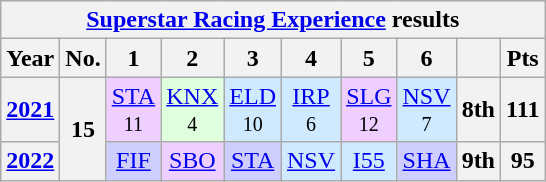<table class="wikitable" style="text-align:center">
<tr>
<th colspan=10><a href='#'>Superstar Racing Experience</a> results</th>
</tr>
<tr>
<th>Year</th>
<th>No.</th>
<th>1</th>
<th>2</th>
<th>3</th>
<th>4</th>
<th>5</th>
<th>6</th>
<th></th>
<th>Pts</th>
</tr>
<tr>
<th><a href='#'>2021</a></th>
<th rowspan=2>15</th>
<td style="background:#EFCFFF;"><a href='#'>STA</a><br><small>11</small></td>
<td style="background:#DFFFDF;"><a href='#'>KNX</a><br><small>4</small></td>
<td style="background:#CFEAFF;"><a href='#'>ELD</a><br><small>10</small></td>
<td style="background:#CFEAFF;"><a href='#'>IRP</a><br><small>6</small></td>
<td style="background:#EFCFFF;"><a href='#'>SLG</a><br><small>12</small></td>
<td style="background:#CFEAFF;"><a href='#'>NSV</a><br><small>7</small></td>
<th>8th</th>
<th>111</th>
</tr>
<tr>
<th><a href='#'>2022</a></th>
<td style="background:#CFCFFF;"><a href='#'>FIF</a><br></td>
<td style="background:#EFCFFF;"><a href='#'>SBO</a><br></td>
<td style="background:#CFCFFF;"><a href='#'>STA</a><br></td>
<td style="background:#CFEAFF;"><a href='#'>NSV</a><br></td>
<td style="background:#CFEAFF;"><a href='#'>I55</a><br></td>
<td style="background:#CFCFFF;"><a href='#'>SHA</a><br></td>
<th>9th</th>
<th>95</th>
</tr>
</table>
